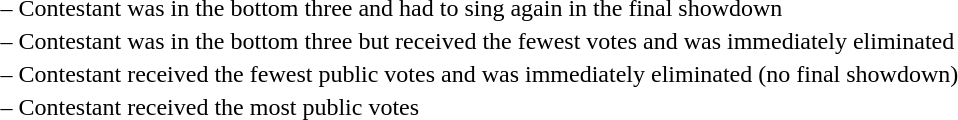<table>
<tr>
<td> –</td>
<td>Contestant was in the bottom three and had to sing again in the final showdown</td>
</tr>
<tr>
<td> –</td>
<td>Contestant was in the bottom three but received the fewest votes and was immediately eliminated</td>
</tr>
<tr>
<td> –</td>
<td>Contestant received the fewest public votes and was immediately eliminated (no final showdown)</td>
</tr>
<tr>
<td> –</td>
<td>Contestant received the most public votes</td>
</tr>
</table>
